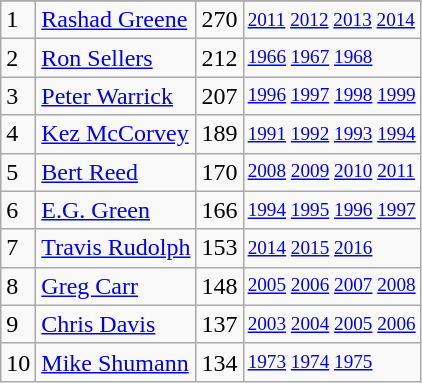<table class="wikitable">
<tr>
</tr>
<tr>
<td>1</td>
<td><a href='#'>Rashad Greene</a></td>
<td>270</td>
<td style="font-size:80%;"><a href='#'>2011</a> <a href='#'>2012</a> <a href='#'>2013</a> <a href='#'>2014</a></td>
</tr>
<tr>
<td>2</td>
<td><a href='#'>Ron Sellers</a></td>
<td>212</td>
<td style="font-size:80%;"><a href='#'>1966</a> <a href='#'>1967</a> <a href='#'>1968</a></td>
</tr>
<tr>
<td>3</td>
<td><a href='#'>Peter Warrick</a></td>
<td>207</td>
<td style="font-size:80%;"><a href='#'>1996</a> <a href='#'>1997</a> <a href='#'>1998</a> <a href='#'>1999</a></td>
</tr>
<tr>
<td>4</td>
<td><a href='#'>Kez McCorvey</a></td>
<td>189</td>
<td style="font-size:80%;"><a href='#'>1991</a> <a href='#'>1992</a> <a href='#'>1993</a> <a href='#'>1994</a></td>
</tr>
<tr>
<td>5</td>
<td><a href='#'>Bert Reed</a></td>
<td>170</td>
<td style="font-size:80%;"><a href='#'>2008</a> <a href='#'>2009</a> <a href='#'>2010</a> <a href='#'>2011</a></td>
</tr>
<tr>
<td>6</td>
<td><a href='#'>E.G. Green</a></td>
<td>166</td>
<td style="font-size:80%;"><a href='#'>1994</a> <a href='#'>1995</a> <a href='#'>1996</a> <a href='#'>1997</a></td>
</tr>
<tr>
<td>7</td>
<td><a href='#'>Travis Rudolph</a></td>
<td>153</td>
<td style="font-size:80%;"><a href='#'>2014</a> <a href='#'>2015</a> <a href='#'>2016</a></td>
</tr>
<tr>
<td>8</td>
<td><a href='#'>Greg Carr</a></td>
<td>148</td>
<td style="font-size:80%;"><a href='#'>2005</a> <a href='#'>2006</a> <a href='#'>2007</a> <a href='#'>2008</a></td>
</tr>
<tr>
<td>9</td>
<td><a href='#'>Chris Davis</a></td>
<td>137</td>
<td style="font-size:80%;"><a href='#'>2003</a> <a href='#'>2004</a> <a href='#'>2005</a> <a href='#'>2006</a></td>
</tr>
<tr>
<td>10</td>
<td><a href='#'>Mike Shumann</a></td>
<td>134</td>
<td style="font-size:80%;"><a href='#'>1973</a> <a href='#'>1974</a> <a href='#'>1975</a></td>
</tr>
</table>
